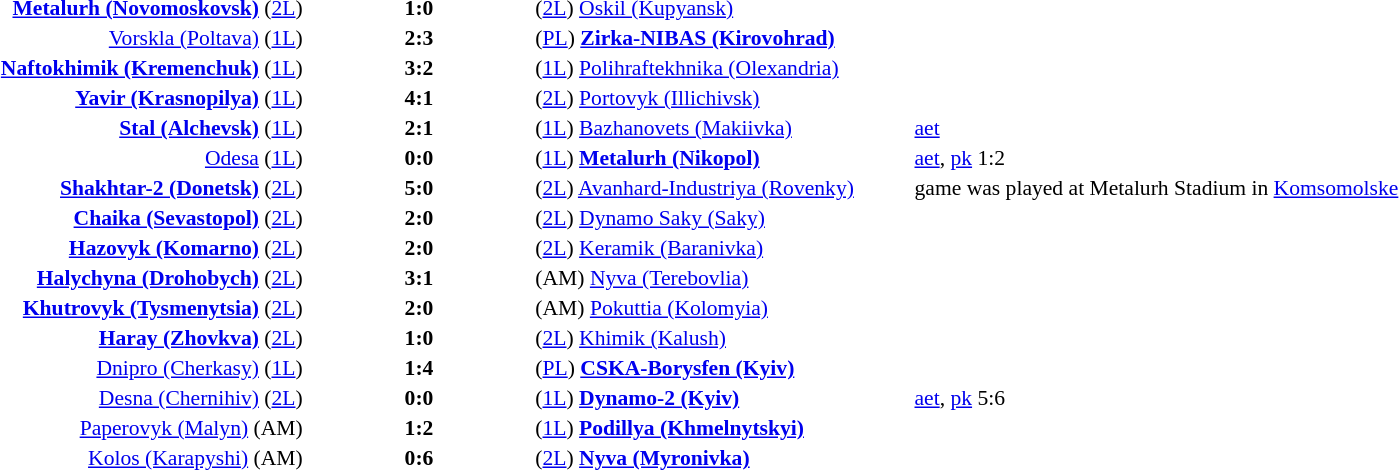<table width=100% cellspacing=1>
<tr>
<th width=20%></th>
<th width=12%></th>
<th width=20%></th>
<th></th>
</tr>
<tr style=font-size:90%>
<td align=right><strong><a href='#'>Metalurh (Novomoskovsk)</a></strong> (<a href='#'>2L</a>)</td>
<td align=center><strong>1:0</strong></td>
<td>(<a href='#'>2L</a>) <a href='#'>Oskil (Kupyansk)</a></td>
</tr>
<tr style=font-size:90%>
<td align=right><a href='#'>Vorskla (Poltava)</a> (<a href='#'>1L</a>)</td>
<td align=center><strong>2:3</strong></td>
<td>(<a href='#'>PL</a>) <strong><a href='#'>Zirka-NIBAS (Kirovohrad)</a></strong></td>
<td></td>
</tr>
<tr style=font-size:90%>
<td align=right><strong><a href='#'>Naftokhimik (Kremenchuk)</a></strong> (<a href='#'>1L</a>)</td>
<td align=center><strong>3:2</strong></td>
<td>(<a href='#'>1L</a>) <a href='#'>Polihraftekhnika (Olexandria)</a></td>
<td></td>
</tr>
<tr style=font-size:90%>
<td align=right><strong><a href='#'>Yavir (Krasnopilya)</a></strong> (<a href='#'>1L</a>)</td>
<td align=center><strong>4:1</strong></td>
<td>(<a href='#'>2L</a>) <a href='#'>Portovyk (Illichivsk)</a></td>
</tr>
<tr style=font-size:90%>
<td align=right><strong><a href='#'>Stal (Alchevsk)</a></strong> (<a href='#'>1L</a>)</td>
<td align=center><strong>2:1</strong></td>
<td>(<a href='#'>1L</a>) <a href='#'>Bazhanovets (Makiivka)</a></td>
<td><a href='#'>aet</a></td>
</tr>
<tr style=font-size:90%>
<td align=right><a href='#'>Odesa</a> (<a href='#'>1L</a>)</td>
<td align=center><strong>0:0</strong></td>
<td>(<a href='#'>1L</a>) <strong><a href='#'>Metalurh (Nikopol)</a></strong></td>
<td><a href='#'>aet</a>, <a href='#'>pk</a> 1:2</td>
</tr>
<tr style=font-size:90%>
<td align=right><strong><a href='#'>Shakhtar-2 (Donetsk)</a></strong> (<a href='#'>2L</a>)</td>
<td align=center><strong>5:0</strong></td>
<td>(<a href='#'>2L</a>) <a href='#'>Avanhard-Industriya (Rovenky)</a></td>
<td>game was played at Metalurh Stadium in <a href='#'>Komsomolske</a></td>
</tr>
<tr style=font-size:90%>
<td align=right><strong><a href='#'>Chaika (Sevastopol)</a></strong> (<a href='#'>2L</a>)</td>
<td align=center><strong>2:0</strong></td>
<td>(<a href='#'>2L</a>) <a href='#'>Dynamo Saky (Saky)</a></td>
<td></td>
</tr>
<tr style=font-size:90%>
<td align=right><strong><a href='#'>Hazovyk (Komarno)</a></strong> (<a href='#'>2L</a>)</td>
<td align=center><strong>2:0</strong></td>
<td>(<a href='#'>2L</a>) <a href='#'>Keramik (Baranivka)</a></td>
<td></td>
</tr>
<tr style=font-size:90%>
<td align=right><strong><a href='#'>Halychyna (Drohobych)</a></strong> (<a href='#'>2L</a>)</td>
<td align=center><strong>3:1</strong></td>
<td>(AM) <a href='#'>Nyva (Terebovlia)</a></td>
<td></td>
</tr>
<tr style=font-size:90%>
<td align=right><strong><a href='#'>Khutrovyk (Tysmenytsia)</a></strong> (<a href='#'>2L</a>)</td>
<td align=center><strong>2:0</strong></td>
<td>(AM) <a href='#'>Pokuttia (Kolomyia)</a></td>
<td></td>
</tr>
<tr style=font-size:90%>
<td align=right><strong><a href='#'>Haray (Zhovkva)</a></strong> (<a href='#'>2L</a>)</td>
<td align=center><strong>1:0</strong></td>
<td>(<a href='#'>2L</a>) <a href='#'>Khimik (Kalush)</a></td>
<td></td>
</tr>
<tr style=font-size:90%>
<td align=right><a href='#'>Dnipro (Cherkasy)</a> (<a href='#'>1L</a>)</td>
<td align=center><strong>1:4</strong></td>
<td>(<a href='#'>PL</a>) <strong><a href='#'>CSKA-Borysfen (Kyiv)</a></strong></td>
<td></td>
</tr>
<tr style=font-size:90%>
<td align=right><a href='#'>Desna (Chernihiv)</a> (<a href='#'>2L</a>)</td>
<td align=center><strong>0:0</strong></td>
<td>(<a href='#'>1L</a>) <strong><a href='#'>Dynamo-2 (Kyiv)</a></strong></td>
<td><a href='#'>aet</a>, <a href='#'>pk</a> 5:6</td>
</tr>
<tr style=font-size:90%>
<td align=right><a href='#'>Paperovyk (Malyn)</a> (AM)</td>
<td align=center><strong>1:2</strong></td>
<td>(<a href='#'>1L</a>) <strong><a href='#'>Podillya (Khmelnytskyi)</a></strong></td>
<td></td>
</tr>
<tr style=font-size:90%>
<td align=right><a href='#'>Kolos (Karapyshi)</a> (AM)</td>
<td align=center><strong>0:6</strong></td>
<td>(<a href='#'>2L</a>) <strong><a href='#'>Nyva (Myronivka)</a></strong></td>
</tr>
</table>
